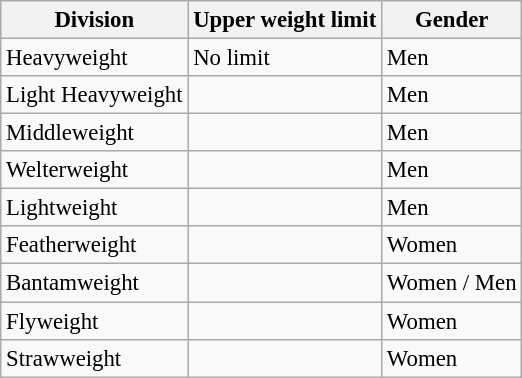<table class="sortable wikitable succession-box" style="font-size:95%;">
<tr>
<th scope="col">Division</th>
<th scope="col">Upper weight limit</th>
<th scope="col">Gender</th>
</tr>
<tr>
<td>Heavyweight</td>
<td>No limit</td>
<td>Men</td>
</tr>
<tr>
<td>Light Heavyweight</td>
<td></td>
<td>Men</td>
</tr>
<tr>
<td>Middleweight</td>
<td></td>
<td>Men</td>
</tr>
<tr>
<td>Welterweight</td>
<td></td>
<td>Men</td>
</tr>
<tr>
<td>Lightweight</td>
<td></td>
<td>Men</td>
</tr>
<tr>
<td>Featherweight</td>
<td></td>
<td>Women</td>
</tr>
<tr>
<td>Bantamweight</td>
<td></td>
<td>Women / Men</td>
</tr>
<tr>
<td>Flyweight</td>
<td></td>
<td>Women</td>
</tr>
<tr>
<td>Strawweight</td>
<td></td>
<td>Women</td>
</tr>
</table>
